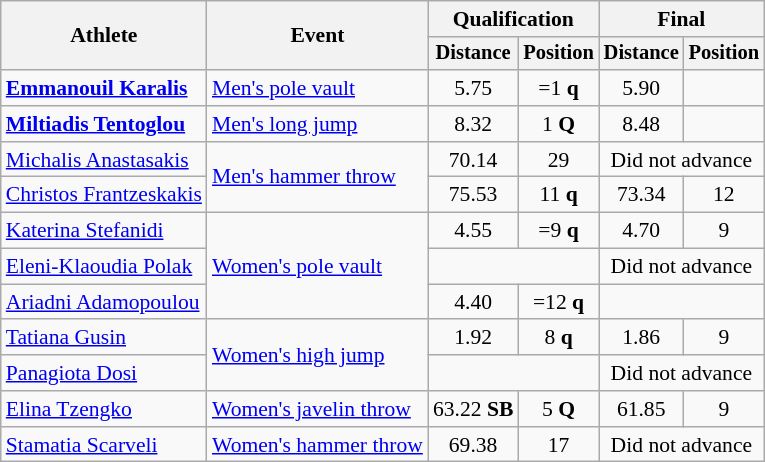<table class="wikitable" style="font-size:90%">
<tr>
<th rowspan="2">Athlete</th>
<th rowspan="2">Event</th>
<th colspan="2">Qualification</th>
<th colspan="2">Final</th>
</tr>
<tr style="font-size:95%">
<th>Distance</th>
<th>Position</th>
<th>Distance</th>
<th>Position</th>
</tr>
<tr align=center>
<td align=left><strong><a href='#'>Emmanouil Karalis</a></strong></td>
<td align=left><a href='#'>Men's pole vault</a></td>
<td>5.75</td>
<td>=1 <strong>q</strong></td>
<td>5.90</td>
<td></td>
</tr>
<tr align=center>
<td align=left><strong><a href='#'>Miltiadis Tentoglou</a></strong></td>
<td align=left><a href='#'>Men's long jump</a></td>
<td>8.32</td>
<td>1 <strong>Q</strong></td>
<td>8.48</td>
<td></td>
</tr>
<tr align=center>
<td align=left><a href='#'>Michalis Anastasakis</a></td>
<td align=left rowspan=2><a href='#'>Men's hammer throw</a></td>
<td>70.14</td>
<td>29</td>
<td colspan=2>Did not advance</td>
</tr>
<tr align=center>
<td align=left><a href='#'>Christos Frantzeskakis</a></td>
<td>75.53</td>
<td>11 <strong>q</strong></td>
<td>73.34</td>
<td>12</td>
</tr>
<tr align=center>
<td align=left><a href='#'>Katerina Stefanidi</a></td>
<td align=left rowspan=3><a href='#'>Women's pole vault</a></td>
<td>4.55</td>
<td>=9 <strong>q</strong></td>
<td>4.70</td>
<td>9</td>
</tr>
<tr align=center>
<td align=left><a href='#'>Eleni-Klaoudia Polak</a></td>
<td colspan=2></td>
<td colspan=2>Did not advance</td>
</tr>
<tr align=center>
<td align=left><a href='#'>Ariadni Adamopoulou</a></td>
<td>4.40</td>
<td>=12 <strong>q</strong></td>
<td colspan=2></td>
</tr>
<tr align=center>
<td align=left><a href='#'>Tatiana Gusin</a></td>
<td align=left rowspan=2><a href='#'>Women's high jump</a></td>
<td>1.92</td>
<td>8 <strong>q</strong></td>
<td>1.86</td>
<td>9</td>
</tr>
<tr align=center>
<td align=left><a href='#'>Panagiota Dosi</a></td>
<td colspan=2></td>
<td colspan=2>Did not advance</td>
</tr>
<tr align=center>
<td align=left><a href='#'>Elina Tzengko</a></td>
<td align=left><a href='#'>Women's javelin throw</a></td>
<td>63.22 <strong>SB</strong></td>
<td>5 <strong>Q</strong></td>
<td>61.85</td>
<td>9</td>
</tr>
<tr align=center>
<td align=left><a href='#'>Stamatia Scarveli</a></td>
<td align=left><a href='#'>Women's hammer throw</a></td>
<td>69.38</td>
<td>17</td>
<td colspan=2>Did not advance</td>
</tr>
</table>
